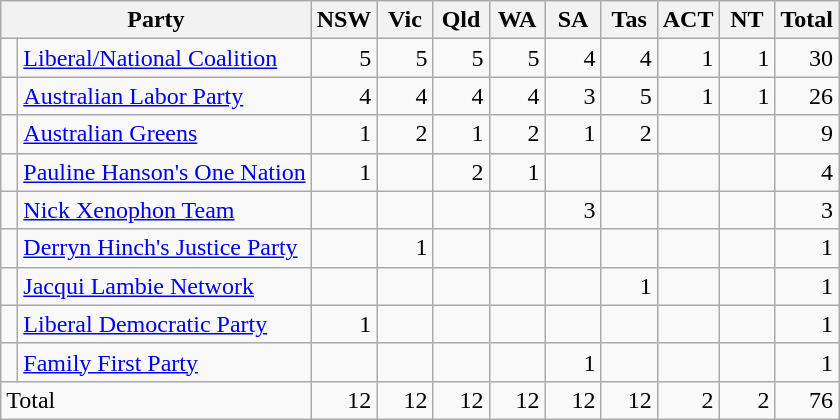<table class="wikitable" style="text-align:right;">
<tr>
<th colspan=2>Party</th>
<th style="width:30px;">NSW</th>
<th style="width:30px;">Vic</th>
<th style="width:30px;">Qld</th>
<th style="width:30px;">WA</th>
<th style="width:30px;">SA</th>
<th style="width:30px;">Tas</th>
<th style="width:30px;">ACT</th>
<th style="width:30px;">NT</th>
<th style="width:30px;">Total</th>
</tr>
<tr>
<td> </td>
<td align=left><a href='#'>Liberal/National Coalition</a></td>
<td>5</td>
<td>5</td>
<td>5</td>
<td>5</td>
<td>4</td>
<td>4</td>
<td>1</td>
<td>1</td>
<td>30</td>
</tr>
<tr>
<td> </td>
<td align=left><a href='#'>Australian Labor Party</a></td>
<td>4</td>
<td>4</td>
<td>4</td>
<td>4</td>
<td>3</td>
<td>5</td>
<td>1</td>
<td>1</td>
<td>26</td>
</tr>
<tr>
<td> </td>
<td align=left><a href='#'>Australian Greens</a></td>
<td>1</td>
<td>2</td>
<td>1</td>
<td>2</td>
<td>1</td>
<td>2</td>
<td></td>
<td></td>
<td>9</td>
</tr>
<tr>
<td> </td>
<td style="text-align:left;"><a href='#'>Pauline Hanson's One Nation</a></td>
<td>1</td>
<td></td>
<td>2</td>
<td>1</td>
<td></td>
<td></td>
<td></td>
<td></td>
<td>4</td>
</tr>
<tr>
<td> </td>
<td style="text-align:left;"><a href='#'>Nick Xenophon Team</a></td>
<td></td>
<td></td>
<td></td>
<td></td>
<td>3</td>
<td></td>
<td></td>
<td></td>
<td>3</td>
</tr>
<tr>
<td> </td>
<td align=left><a href='#'>Derryn Hinch's Justice Party</a></td>
<td></td>
<td>1</td>
<td></td>
<td></td>
<td></td>
<td></td>
<td></td>
<td></td>
<td>1</td>
</tr>
<tr>
<td> </td>
<td align=left><a href='#'>Jacqui Lambie Network</a></td>
<td></td>
<td></td>
<td></td>
<td></td>
<td></td>
<td>1</td>
<td></td>
<td></td>
<td>1</td>
</tr>
<tr>
<td> </td>
<td align=left><a href='#'>Liberal Democratic Party</a></td>
<td>1</td>
<td></td>
<td></td>
<td></td>
<td></td>
<td></td>
<td></td>
<td></td>
<td>1</td>
</tr>
<tr>
<td> </td>
<td align=left><a href='#'>Family First Party</a></td>
<td></td>
<td></td>
<td></td>
<td></td>
<td>1</td>
<td></td>
<td></td>
<td></td>
<td>1</td>
</tr>
<tr>
<td style="text-align:left;" colspan="2">Total</td>
<td>12</td>
<td>12</td>
<td>12</td>
<td>12</td>
<td>12</td>
<td>12</td>
<td>2</td>
<td>2</td>
<td>76</td>
</tr>
</table>
